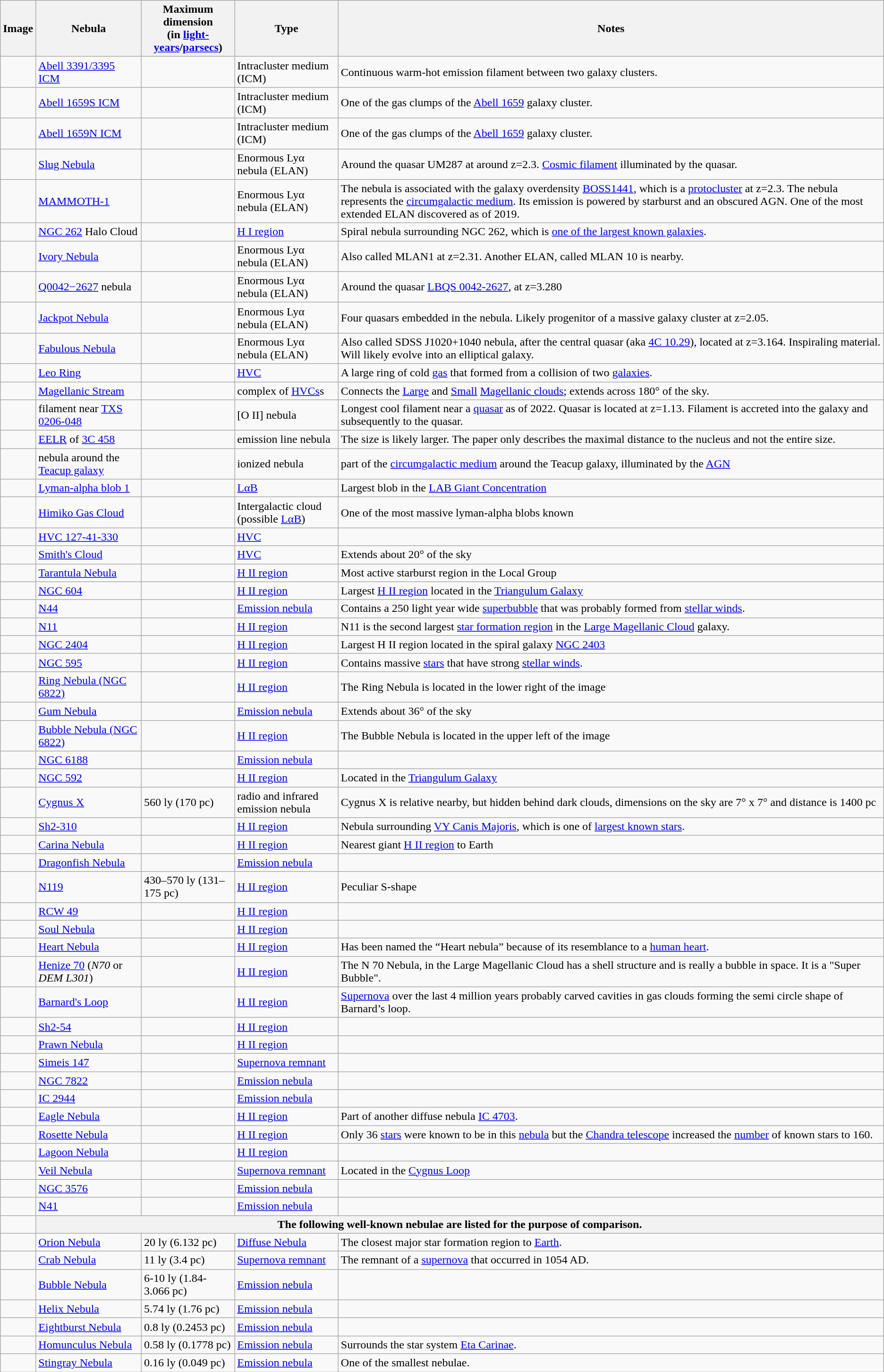<table class="wikitable sortable">
<tr>
<th>Image</th>
<th>Nebula</th>
<th>Maximum dimension<br>(in <a href='#'>light-years</a>/<a href='#'>parsecs</a>)</th>
<th>Type</th>
<th class="unsortable">Notes</th>
</tr>
<tr>
<td></td>
<td><a href='#'>Abell 3391/3395 ICM</a></td>
<td></td>
<td>Intracluster medium (ICM)</td>
<td>Continuous warm-hot emission filament between two galaxy clusters.</td>
</tr>
<tr>
<td></td>
<td><a href='#'>Abell 1659S ICM</a></td>
<td></td>
<td>Intracluster medium (ICM)</td>
<td>One of the gas clumps of the <a href='#'>Abell 1659</a> galaxy cluster.</td>
</tr>
<tr>
<td></td>
<td><a href='#'>Abell 1659N ICM</a></td>
<td></td>
<td>Intracluster medium (ICM)</td>
<td>One of the gas clumps of the <a href='#'>Abell 1659</a> galaxy cluster.</td>
</tr>
<tr>
<td></td>
<td><a href='#'>Slug Nebula</a></td>
<td></td>
<td>Enormous Lyα nebula (ELAN)</td>
<td>Around the quasar UM287 at around z=2.3. <a href='#'>Cosmic filament</a> illuminated by the quasar.</td>
</tr>
<tr>
<td></td>
<td><a href='#'>MAMMOTH-1</a></td>
<td></td>
<td>Enormous Lyα nebula (ELAN)</td>
<td>The nebula is associated with the galaxy overdensity <a href='#'>BOSS1441</a>, which is a <a href='#'>protocluster</a> at z=2.3. The nebula represents the <a href='#'>circumgalactic medium</a>. Its emission is powered by starburst and an obscured AGN. One of the most extended ELAN discovered as of 2019.</td>
</tr>
<tr>
<td></td>
<td><a href='#'>NGC 262</a> Halo Cloud</td>
<td></td>
<td><a href='#'>H I region</a></td>
<td>Spiral nebula surrounding NGC 262, which is <a href='#'>one of the largest known galaxies</a>.</td>
</tr>
<tr>
<td></td>
<td><a href='#'>Ivory Nebula</a></td>
<td></td>
<td>Enormous Lyα nebula (ELAN)</td>
<td>Also called MLAN1 at z=2.31. Another ELAN, called MLAN 10 is nearby.</td>
</tr>
<tr>
<td></td>
<td><a href='#'>Q0042−2627</a> nebula</td>
<td></td>
<td>Enormous Lyα nebula (ELAN)</td>
<td>Around the quasar <a href='#'>LBQS 0042-2627</a>, at z=3.280</td>
</tr>
<tr>
<td></td>
<td><a href='#'>Jackpot Nebula</a></td>
<td></td>
<td>Enormous Lyα nebula (ELAN)</td>
<td>Four quasars embedded in the nebula. Likely progenitor of a massive galaxy cluster at z=2.05.</td>
</tr>
<tr>
<td></td>
<td><a href='#'>Fabulous Nebula</a></td>
<td></td>
<td>Enormous Lyα nebula (ELAN)</td>
<td>Also called SDSS J1020+1040 nebula, after the central quasar (aka <a href='#'>4C 10.29</a>), located at z=3.164. Inspiraling material. Will likely evolve into an elliptical galaxy.</td>
</tr>
<tr>
<td></td>
<td><a href='#'>Leo Ring</a></td>
<td></td>
<td><a href='#'>HVC</a></td>
<td>A large ring of cold <a href='#'>gas</a> that formed from a collision of two <a href='#'>galaxies</a>.</td>
</tr>
<tr>
<td></td>
<td><a href='#'>Magellanic Stream</a></td>
<td></td>
<td>complex of <a href='#'>HVCs</a>s</td>
<td>Connects the <a href='#'>Large</a> and <a href='#'>Small</a> <a href='#'>Magellanic clouds</a>; extends across 180° of the sky.</td>
</tr>
<tr>
<td></td>
<td>filament near <a href='#'>TXS 0206-048</a></td>
<td></td>
<td>[O II] nebula</td>
<td>Longest cool filament near a <a href='#'>quasar</a> as of 2022. Quasar is located at z=1.13. Filament is accreted into the galaxy and subsequently to the quasar.</td>
</tr>
<tr>
<td></td>
<td><a href='#'>EELR</a> of <a href='#'>3C 458</a></td>
<td></td>
<td>emission line nebula</td>
<td>The size is likely larger. The paper only describes the maximal distance to the nucleus and not the entire size.</td>
</tr>
<tr>
<td></td>
<td>nebula around the <a href='#'>Teacup galaxy</a></td>
<td></td>
<td>ionized nebula</td>
<td>part of the <a href='#'>circumgalactic medium</a> around the Teacup galaxy, illuminated by the <a href='#'>AGN</a></td>
</tr>
<tr>
<td></td>
<td><a href='#'>Lyman-alpha blob 1</a></td>
<td></td>
<td><a href='#'>LαB</a></td>
<td>Largest blob in the <a href='#'>LAB Giant Concentration</a></td>
</tr>
<tr>
<td></td>
<td><a href='#'>Himiko Gas Cloud</a></td>
<td></td>
<td>Intergalactic cloud<br>(possible <a href='#'>LαB</a>)</td>
<td>One of the most massive lyman-alpha blobs known</td>
</tr>
<tr>
<td></td>
<td><a href='#'>HVC 127-41-330</a></td>
<td></td>
<td><a href='#'>HVC</a></td>
</tr>
<tr>
<td></td>
<td><a href='#'>Smith's Cloud</a></td>
<td></td>
<td><a href='#'>HVC</a></td>
<td>Extends about 20° of the sky</td>
</tr>
<tr>
<td></td>
<td><a href='#'>Tarantula Nebula</a></td>
<td></td>
<td><a href='#'>H II region</a></td>
<td>Most active starburst region in the Local Group</td>
</tr>
<tr>
<td></td>
<td><a href='#'>NGC 604</a></td>
<td></td>
<td><a href='#'>H II region</a></td>
<td>Largest <a href='#'>H II region</a> located in the <a href='#'>Triangulum Galaxy</a></td>
</tr>
<tr>
<td></td>
<td><a href='#'>N44</a></td>
<td></td>
<td><a href='#'>Emission nebula</a></td>
<td>Contains a 250 light year wide <a href='#'>superbubble</a> that was probably formed from <a href='#'>stellar winds</a>.</td>
</tr>
<tr>
<td></td>
<td><a href='#'>N11</a></td>
<td></td>
<td><a href='#'>H II region</a></td>
<td>N11 is the second largest <a href='#'>star formation region</a> in the <a href='#'>Large Magellanic Cloud</a> galaxy.</td>
</tr>
<tr>
<td></td>
<td><a href='#'>NGC 2404</a></td>
<td></td>
<td><a href='#'>H II region</a></td>
<td>Largest H II region located in the spiral galaxy <a href='#'>NGC 2403</a></td>
</tr>
<tr>
<td></td>
<td><a href='#'>NGC 595</a></td>
<td></td>
<td><a href='#'>H II region</a></td>
<td>Contains massive <a href='#'>stars</a> that have strong <a href='#'>stellar winds</a>.</td>
</tr>
<tr>
<td></td>
<td><a href='#'>Ring Nebula (NGC 6822)</a></td>
<td></td>
<td><a href='#'>H II region</a></td>
<td>The Ring Nebula is located in the lower right of the image</td>
</tr>
<tr>
<td></td>
<td><a href='#'>Gum Nebula</a></td>
<td></td>
<td><a href='#'>Emission nebula</a></td>
<td>Extends about 36° of the sky</td>
</tr>
<tr>
<td></td>
<td><a href='#'>Bubble Nebula (NGC 6822)</a></td>
<td></td>
<td><a href='#'>H II region</a></td>
<td>The Bubble Nebula is located in the upper left of the image</td>
</tr>
<tr>
<td></td>
<td><a href='#'>NGC 6188</a></td>
<td></td>
<td><a href='#'>Emission nebula</a></td>
<td></td>
</tr>
<tr>
<td></td>
<td><a href='#'>NGC 592</a></td>
<td></td>
<td><a href='#'>H II region</a></td>
<td>Located in the <a href='#'>Triangulum Galaxy</a></td>
</tr>
<tr>
<td></td>
<td><a href='#'>Cygnus X</a></td>
<td>560 ly (170 pc)</td>
<td>radio and infrared emission nebula</td>
<td>Cygnus X is relative nearby, but hidden behind dark clouds, dimensions on the sky are 7° x 7° and distance is 1400 pc</td>
</tr>
<tr>
<td></td>
<td><a href='#'>Sh2-310</a></td>
<td></td>
<td><a href='#'>H II region</a></td>
<td>Nebula surrounding <a href='#'>VY Canis Majoris</a>, which is one of <a href='#'>largest known stars</a>.</td>
</tr>
<tr>
<td></td>
<td><a href='#'>Carina Nebula</a></td>
<td></td>
<td><a href='#'>H II region</a></td>
<td>Nearest giant <a href='#'>H II region</a> to Earth</td>
</tr>
<tr>
<td></td>
<td><a href='#'>Dragonfish Nebula</a></td>
<td></td>
<td><a href='#'>Emission nebula</a></td>
<td></td>
</tr>
<tr>
<td></td>
<td><a href='#'>N119</a></td>
<td>430–570 ly (131–175 pc)</td>
<td><a href='#'>H II region</a></td>
<td>Peculiar S-shape</td>
</tr>
<tr>
<td></td>
<td><a href='#'>RCW 49</a></td>
<td></td>
<td><a href='#'>H II region</a></td>
<td></td>
</tr>
<tr>
<td></td>
<td><a href='#'>Soul Nebula</a></td>
<td></td>
<td><a href='#'>H II region</a></td>
<td></td>
</tr>
<tr>
<td></td>
<td><a href='#'>Heart Nebula</a></td>
<td></td>
<td><a href='#'>H II region</a></td>
<td>Has been named the “Heart nebula” because of its resemblance to a <a href='#'>human heart</a>.</td>
</tr>
<tr>
<td></td>
<td><a href='#'>Henize 70</a> (<em>N70</em> or <em>DEM L301</em>)</td>
<td></td>
<td><a href='#'>H II region</a></td>
<td>The N 70 Nebula, in the Large Magellanic Cloud has a shell structure and is really a bubble in space. It is a "Super Bubble".</td>
</tr>
<tr>
<td></td>
<td><a href='#'>Barnard's Loop</a></td>
<td></td>
<td><a href='#'>H II region</a></td>
<td><a href='#'>Supernova</a> over the last 4 million years probably carved cavities in gas clouds forming the semi circle shape of Barnard’s loop.</td>
</tr>
<tr>
<td></td>
<td><a href='#'>Sh2-54</a></td>
<td></td>
<td><a href='#'>H II region</a></td>
<td></td>
</tr>
<tr>
<td></td>
<td><a href='#'>Prawn Nebula</a></td>
<td></td>
<td><a href='#'>H II region</a></td>
<td></td>
</tr>
<tr>
<td></td>
<td><a href='#'>Simeis 147</a></td>
<td></td>
<td><a href='#'>Supernova remnant</a></td>
<td></td>
</tr>
<tr>
<td></td>
<td><a href='#'>NGC 7822</a></td>
<td></td>
<td><a href='#'>Emission nebula</a></td>
<td></td>
</tr>
<tr>
<td></td>
<td><a href='#'>IC 2944</a></td>
<td></td>
<td><a href='#'>Emission nebula</a></td>
<td></td>
</tr>
<tr>
<td></td>
<td><a href='#'>Eagle Nebula</a></td>
<td></td>
<td><a href='#'>H II region</a></td>
<td>Part of another diffuse nebula <a href='#'>IC 4703</a>.</td>
</tr>
<tr>
<td></td>
<td><a href='#'>Rosette Nebula</a></td>
<td></td>
<td><a href='#'>H II region</a></td>
<td>Only 36 <a href='#'>stars</a> were known to be in this <a href='#'>nebula</a> but the <a href='#'>Chandra telescope</a> increased the <a href='#'>number</a> of known stars to 160.</td>
</tr>
<tr>
<td></td>
<td><a href='#'>Lagoon Nebula</a></td>
<td></td>
<td><a href='#'>H II region</a></td>
<td></td>
</tr>
<tr>
<td></td>
<td><a href='#'>Veil Nebula</a></td>
<td></td>
<td><a href='#'>Supernova remnant</a></td>
<td>Located in the <a href='#'>Cygnus Loop</a></td>
</tr>
<tr>
<td></td>
<td><a href='#'>NGC 3576</a></td>
<td></td>
<td><a href='#'>Emission nebula</a></td>
<td></td>
</tr>
<tr>
<td></td>
<td><a href='#'>N41</a></td>
<td></td>
<td><a href='#'>Emission nebula</a></td>
<td></td>
</tr>
<tr>
<td></td>
<th colspan="4">The following well-known nebulae are listed for the purpose of comparison.</th>
</tr>
<tr>
<td></td>
<td><a href='#'>Orion Nebula</a></td>
<td>20 ly (6.132 pc)</td>
<td><a href='#'>Diffuse Nebula</a></td>
<td>The closest major star formation region to <a href='#'>Earth</a>.</td>
</tr>
<tr>
<td></td>
<td><a href='#'>Crab Nebula</a></td>
<td>11 ly (3.4 pc)</td>
<td><a href='#'>Supernova remnant</a></td>
<td>The remnant of a <a href='#'>supernova</a> that occurred in 1054 AD.</td>
</tr>
<tr>
<td></td>
<td><a href='#'>Bubble Nebula</a></td>
<td>6-10 ly (1.84-3.066 pc)</td>
<td><a href='#'>Emission nebula</a></td>
<td></td>
</tr>
<tr>
<td></td>
<td><a href='#'>Helix Nebula</a></td>
<td>5.74 ly (1.76 pc)</td>
<td><a href='#'>Emission nebula</a></td>
<td></td>
</tr>
<tr>
<td></td>
<td><a href='#'>Eightburst Nebula</a></td>
<td>0.8 ly (0.2453 pc)</td>
<td><a href='#'>Emission nebula</a></td>
<td></td>
</tr>
<tr>
<td></td>
<td><a href='#'>Homunculus Nebula</a></td>
<td>0.58 ly (0.1778 pc) </td>
<td><a href='#'>Emission nebula</a></td>
<td>Surrounds the star system <a href='#'>Eta Carinae</a>.</td>
</tr>
<tr>
<td></td>
<td><a href='#'>Stingray Nebula</a></td>
<td>0.16 ly  (0.049 pc)</td>
<td><a href='#'>Emission nebula</a></td>
<td>One of the smallest nebulae.</td>
</tr>
</table>
